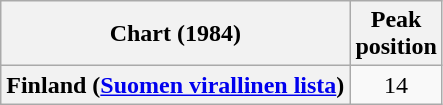<table class="wikitable plainrowheaders" style="text-align:center">
<tr>
<th scope="col">Chart (1984)</th>
<th scope="col">Peak<br> position</th>
</tr>
<tr>
<th scope="row">Finland (<a href='#'>Suomen virallinen lista</a>)</th>
<td>14</td>
</tr>
</table>
